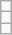<table class="wikitable">
<tr>
<td></td>
</tr>
<tr>
<td></td>
</tr>
<tr>
<td></td>
</tr>
</table>
